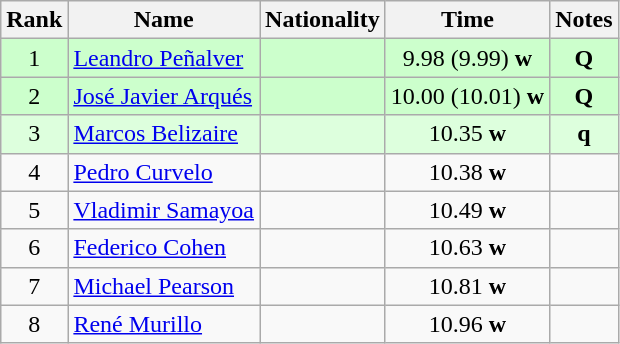<table class="wikitable sortable" style="text-align:center">
<tr>
<th>Rank</th>
<th>Name</th>
<th>Nationality</th>
<th>Time</th>
<th>Notes</th>
</tr>
<tr bgcolor=ccffcc>
<td align=center>1</td>
<td align=left><a href='#'>Leandro Peñalver</a></td>
<td align=left></td>
<td>9.98 (9.99) <strong>w</strong></td>
<td><strong>Q</strong></td>
</tr>
<tr bgcolor=ccffcc>
<td align=center>2</td>
<td align=left><a href='#'>José Javier Arqués</a></td>
<td align=left></td>
<td>10.00 (10.01) <strong>w</strong></td>
<td><strong>Q</strong></td>
</tr>
<tr bgcolor=ddffdd>
<td align=center>3</td>
<td align=left><a href='#'>Marcos Belizaire</a></td>
<td align=left></td>
<td>10.35 <strong>w</strong></td>
<td><strong>q</strong></td>
</tr>
<tr>
<td align=center>4</td>
<td align=left><a href='#'>Pedro Curvelo</a></td>
<td align=left></td>
<td>10.38 <strong>w</strong></td>
<td></td>
</tr>
<tr>
<td align=center>5</td>
<td align=left><a href='#'>Vladimir Samayoa</a></td>
<td align=left></td>
<td>10.49 <strong>w</strong></td>
<td></td>
</tr>
<tr>
<td align=center>6</td>
<td align=left><a href='#'>Federico Cohen</a></td>
<td align=left></td>
<td>10.63 <strong>w</strong></td>
<td></td>
</tr>
<tr>
<td align=center>7</td>
<td align=left><a href='#'>Michael Pearson</a></td>
<td align=left></td>
<td>10.81 <strong>w</strong></td>
<td></td>
</tr>
<tr>
<td align=center>8</td>
<td align=left><a href='#'>René Murillo</a></td>
<td align=left></td>
<td>10.96 <strong>w</strong></td>
<td></td>
</tr>
</table>
